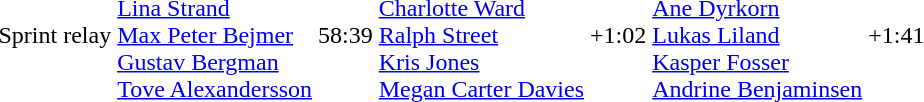<table>
<tr>
<td>Sprint relay</td>
<td><br><a href='#'>Lina Strand</a><br><a href='#'>Max Peter Bejmer</a><br><a href='#'>Gustav Bergman</a><br><a href='#'>Tove Alexandersson</a></td>
<td>58:39</td>
<td><br><a href='#'>Charlotte Ward</a><br><a href='#'>Ralph Street</a><br><a href='#'>Kris Jones</a><br><a href='#'>Megan Carter Davies</a></td>
<td>+1:02</td>
<td><br><a href='#'>Ane Dyrkorn</a><br><a href='#'>Lukas Liland</a><br><a href='#'>Kasper Fosser</a><br><a href='#'>Andrine Benjaminsen</a></td>
<td>+1:41</td>
</tr>
</table>
